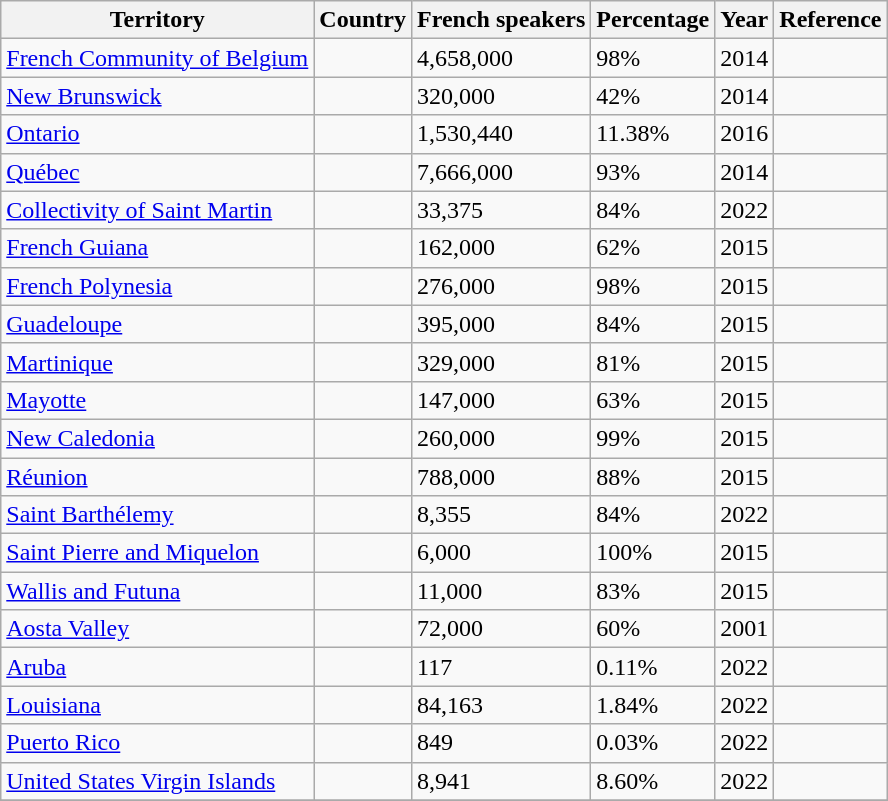<table class="wikitable sortable">
<tr>
<th>Territory</th>
<th>Country</th>
<th>French speakers</th>
<th>Percentage</th>
<th>Year</th>
<th>Reference</th>
</tr>
<tr>
<td><a href='#'>French Community of Belgium</a></td>
<td></td>
<td>4,658,000</td>
<td>98%</td>
<td>2014</td>
<td></td>
</tr>
<tr>
<td><a href='#'>New Brunswick</a></td>
<td></td>
<td>320,000</td>
<td>42%</td>
<td>2014</td>
<td></td>
</tr>
<tr>
<td><a href='#'>Ontario</a></td>
<td></td>
<td>1,530,440</td>
<td>11.38%</td>
<td>2016</td>
<td></td>
</tr>
<tr>
<td><a href='#'>Québec</a></td>
<td></td>
<td>7,666,000</td>
<td>93%</td>
<td>2014</td>
<td></td>
</tr>
<tr>
<td><a href='#'>Collectivity of Saint Martin</a></td>
<td></td>
<td>33,375</td>
<td>84%</td>
<td>2022</td>
<td></td>
</tr>
<tr>
<td><a href='#'>French Guiana</a></td>
<td></td>
<td>162,000</td>
<td>62%</td>
<td>2015</td>
<td></td>
</tr>
<tr>
<td><a href='#'>French Polynesia</a></td>
<td></td>
<td>276,000</td>
<td>98%</td>
<td>2015</td>
<td></td>
</tr>
<tr>
<td><a href='#'>Guadeloupe</a></td>
<td></td>
<td>395,000</td>
<td>84%</td>
<td>2015</td>
<td></td>
</tr>
<tr>
<td><a href='#'>Martinique</a></td>
<td></td>
<td>329,000</td>
<td>81%</td>
<td>2015</td>
<td></td>
</tr>
<tr>
<td><a href='#'>Mayotte</a></td>
<td></td>
<td>147,000</td>
<td>63%</td>
<td>2015</td>
<td></td>
</tr>
<tr>
<td><a href='#'>New Caledonia</a></td>
<td></td>
<td>260,000</td>
<td>99%</td>
<td>2015</td>
<td></td>
</tr>
<tr>
<td><a href='#'>Réunion</a></td>
<td></td>
<td>788,000</td>
<td>88%</td>
<td>2015</td>
<td></td>
</tr>
<tr>
<td><a href='#'>Saint Barthélemy</a></td>
<td></td>
<td>8,355</td>
<td>84%</td>
<td>2022</td>
<td></td>
</tr>
<tr>
<td><a href='#'>Saint Pierre and Miquelon</a></td>
<td></td>
<td>6,000</td>
<td>100%</td>
<td>2015</td>
<td></td>
</tr>
<tr>
<td><a href='#'>Wallis and Futuna</a></td>
<td></td>
<td>11,000</td>
<td>83%</td>
<td>2015</td>
<td></td>
</tr>
<tr>
<td><a href='#'>Aosta Valley</a></td>
<td></td>
<td>72,000</td>
<td>60%</td>
<td>2001</td>
<td></td>
</tr>
<tr>
<td><a href='#'>Aruba</a></td>
<td></td>
<td>117</td>
<td>0.11%</td>
<td>2022</td>
<td></td>
</tr>
<tr>
<td><a href='#'>Louisiana</a></td>
<td></td>
<td>84,163</td>
<td>1.84%</td>
<td>2022</td>
<td></td>
</tr>
<tr>
<td><a href='#'>Puerto Rico</a></td>
<td></td>
<td>849</td>
<td>0.03%</td>
<td>2022</td>
<td></td>
</tr>
<tr>
<td><a href='#'>United States Virgin Islands</a></td>
<td></td>
<td>8,941</td>
<td>8.60%</td>
<td>2022</td>
<td></td>
</tr>
<tr>
</tr>
</table>
